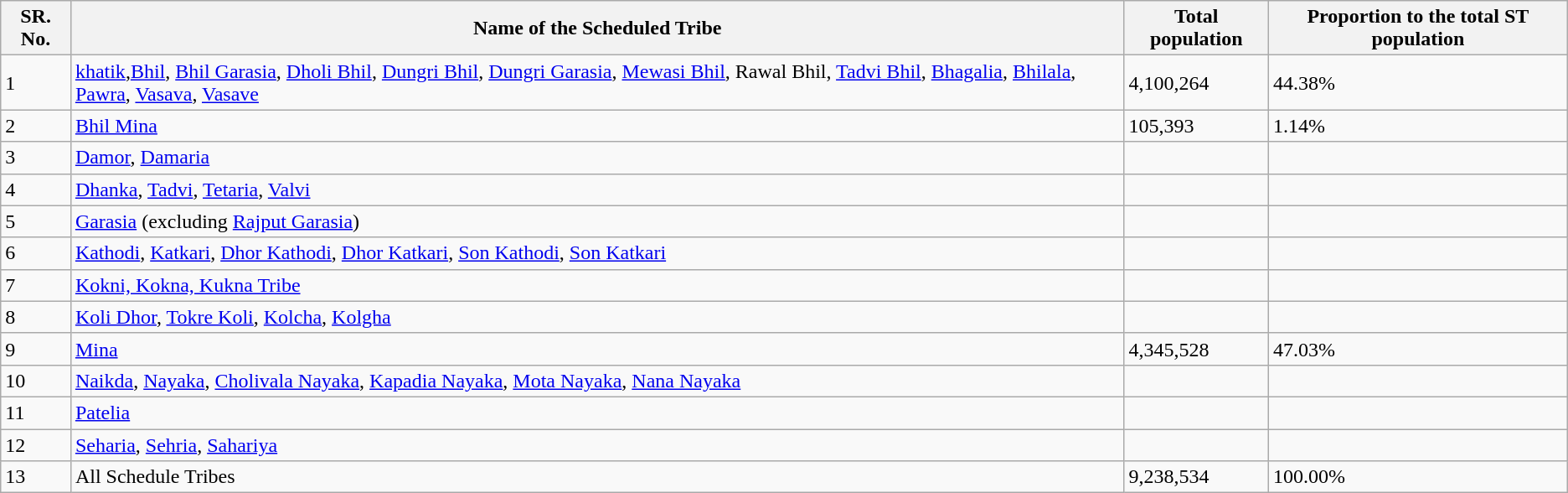<table class="wikitable">
<tr>
<th>SR. No.</th>
<th>Name of the Scheduled Tribe</th>
<th>Total population</th>
<th>Proportion to the total ST population</th>
</tr>
<tr>
<td>1</td>
<td><a href='#'>khatik</a>,<a href='#'>Bhil</a>, <a href='#'>Bhil Garasia</a>, <a href='#'>Dholi Bhil</a>, <a href='#'>Dungri Bhil</a>, <a href='#'>Dungri Garasia</a>, <a href='#'>Mewasi Bhil</a>, Rawal Bhil, <a href='#'>Tadvi Bhil</a>, <a href='#'>Bhagalia</a>, <a href='#'>Bhilala</a>, <a href='#'>Pawra</a>, <a href='#'>Vasava</a>, <a href='#'>Vasave</a></td>
<td>4,100,264</td>
<td>44.38%</td>
</tr>
<tr>
<td>2</td>
<td><a href='#'>Bhil Mina</a></td>
<td>105,393</td>
<td>1.14%</td>
</tr>
<tr>
<td>3</td>
<td><a href='#'>Damor</a>, <a href='#'>Damaria</a></td>
<td></td>
<td></td>
</tr>
<tr>
<td>4</td>
<td><a href='#'>Dhanka</a>, <a href='#'>Tadvi</a>, <a href='#'>Tetaria</a>, <a href='#'>Valvi</a></td>
<td></td>
<td></td>
</tr>
<tr>
<td>5</td>
<td><a href='#'>Garasia</a> (excluding <a href='#'>Rajput Garasia</a>)</td>
<td></td>
<td></td>
</tr>
<tr>
<td>6</td>
<td><a href='#'>Kathodi</a>, <a href='#'>Katkari</a>, <a href='#'>Dhor Kathodi</a>, <a href='#'>Dhor Katkari</a>, <a href='#'>Son Kathodi</a>, <a href='#'>Son Katkari</a></td>
<td></td>
<td></td>
</tr>
<tr>
<td>7</td>
<td><a href='#'>Kokni, Kokna, Kukna Tribe</a></td>
<td></td>
<td></td>
</tr>
<tr>
<td>8</td>
<td><a href='#'>Koli Dhor</a>, <a href='#'>Tokre Koli</a>, <a href='#'>Kolcha</a>, <a href='#'>Kolgha</a></td>
<td></td>
<td></td>
</tr>
<tr>
<td>9</td>
<td><a href='#'>Mina</a></td>
<td>4,345,528</td>
<td>47.03%</td>
</tr>
<tr>
<td>10</td>
<td><a href='#'>Naikda</a>, <a href='#'>Nayaka</a>, <a href='#'>Cholivala Nayaka</a>, <a href='#'>Kapadia Nayaka</a>, <a href='#'>Mota Nayaka</a>, <a href='#'>Nana Nayaka</a></td>
<td></td>
<td></td>
</tr>
<tr>
<td>11</td>
<td><a href='#'>Patelia</a></td>
<td></td>
<td></td>
</tr>
<tr>
<td>12</td>
<td><a href='#'>Seharia</a>, <a href='#'>Sehria</a>, <a href='#'>Sahariya</a></td>
<td></td>
<td></td>
</tr>
<tr>
<td>13</td>
<td>All Schedule Tribes</td>
<td>9,238,534</td>
<td>100.00%</td>
</tr>
</table>
